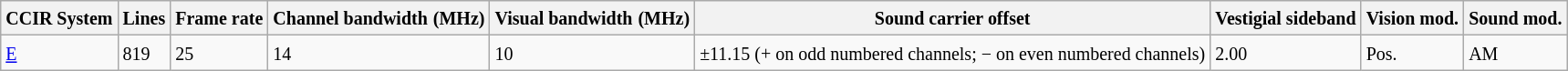<table class="wikitable">
<tr>
<th><small>CCIR System</small></th>
<th><small>Lines</small></th>
<th><small>Frame rate</small></th>
<th><small>Channel bandwidth</small> <small>(MHz)</small></th>
<th><small>Visual bandwidth</small> <small>(MHz)</small></th>
<th><small>Sound carrier offset</small></th>
<th><small>Vestigial sideband</small></th>
<th><small>Vision mod.</small></th>
<th><small>Sound mod.</small></th>
</tr>
<tr>
<td><a href='#'><small>E</small></a></td>
<td><small>819</small></td>
<td><small>25</small></td>
<td><small>14</small></td>
<td><small>10</small></td>
<td><small>±11.15 (+ on odd numbered channels; − on even numbered channels)</small></td>
<td><small>2.00</small></td>
<td><small>Pos.</small></td>
<td><small>AM</small></td>
</tr>
</table>
